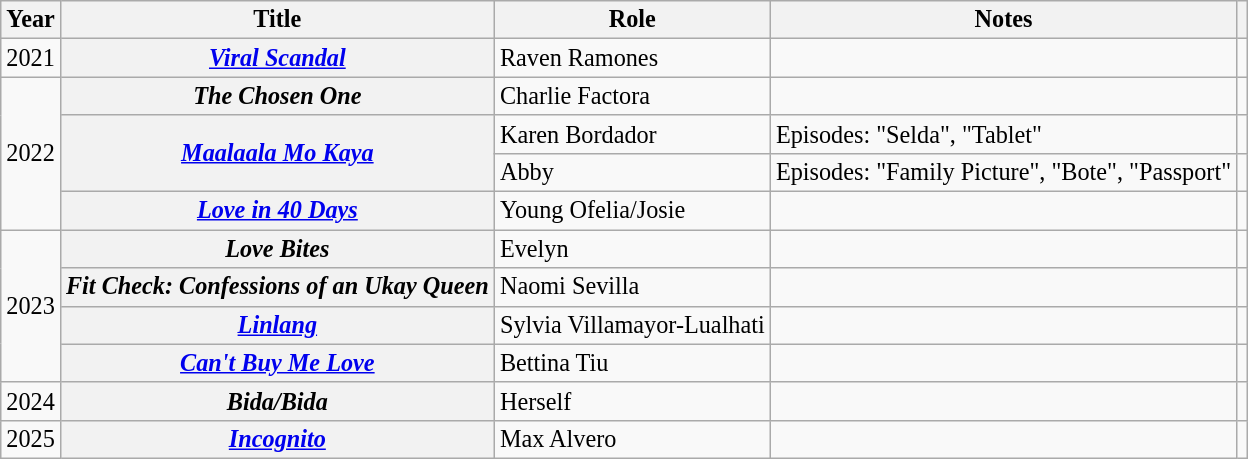<table class="wikitable sortable plainrowheaders" style = "font-size: 101%;">
<tr>
<th scope="col">Year</th>
<th scope="col">Title</th>
<th scope="col">Role</th>
<th>Notes</th>
<th !scope="col" class="unsortable"></th>
</tr>
<tr>
<td>2021</td>
<th scope=row><em><a href='#'>Viral Scandal</a></em></th>
<td>Raven Ramones</td>
<td></td>
<td></td>
</tr>
<tr>
<td rowspan="4">2022</td>
<th scope=row><em>The Chosen One</em></th>
<td>Charlie Factora</td>
<td></td>
<td></td>
</tr>
<tr>
<th scope=row rowspan="2"><em><a href='#'>Maalaala Mo Kaya</a></em></th>
<td>Karen Bordador</td>
<td>Episodes: "Selda", "Tablet"</td>
<td></td>
</tr>
<tr>
<td>Abby</td>
<td>Episodes: "Family Picture", "Bote", "Passport"</td>
<td></td>
</tr>
<tr>
<th scope="rowgroup"><em><a href='#'>Love in 40 Days</a></em></th>
<td>Young Ofelia/Josie</td>
<td></td>
<td></td>
</tr>
<tr>
<td rowspan="4">2023</td>
<th scope=row><em>Love Bites</em></th>
<td>Evelyn</td>
<td></td>
<td></td>
</tr>
<tr>
<th scope=row><em>Fit Check: Confessions of an Ukay Queen</em></th>
<td>Naomi Sevilla</td>
<td></td>
<td></td>
</tr>
<tr>
<th scope=row><em><a href='#'>Linlang</a></em></th>
<td>Sylvia Villamayor-Lualhati</td>
<td></td>
<td></td>
</tr>
<tr>
<th scope=row><em><a href='#'>Can't Buy Me Love</a></em></th>
<td>Bettina Tiu</td>
<td></td>
<td></td>
</tr>
<tr>
<td>2024</td>
<th scope="rowgroup"><em>Bida/Bida</em></th>
<td>Herself</td>
<td></td>
<td></td>
</tr>
<tr>
<td>2025</td>
<th scope="row"><em><a href='#'>Incognito</a></em></th>
<td>Max Alvero</td>
<td></td>
<td></td>
</tr>
</table>
